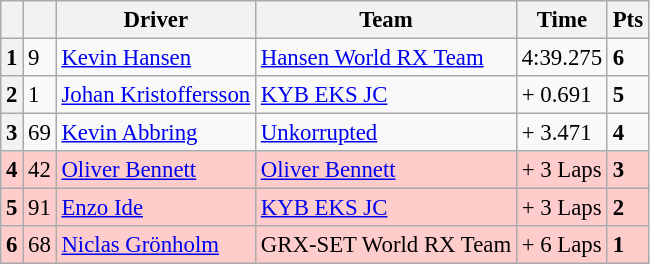<table class="wikitable" style="font-size:95%">
<tr>
<th></th>
<th></th>
<th>Driver</th>
<th>Team</th>
<th>Time</th>
<th>Pts</th>
</tr>
<tr>
<th>1</th>
<td>9</td>
<td> <a href='#'>Kevin Hansen</a></td>
<td><a href='#'>Hansen World RX Team</a></td>
<td>4:39.275</td>
<td><strong>6</strong></td>
</tr>
<tr>
<th>2</th>
<td>1</td>
<td> <a href='#'>Johan Kristoffersson</a></td>
<td><a href='#'>KYB EKS JC</a></td>
<td>+ 0.691</td>
<td><strong>5</strong></td>
</tr>
<tr>
<th>3</th>
<td>69</td>
<td> <a href='#'>Kevin Abbring</a></td>
<td><a href='#'>Unkorrupted</a></td>
<td>+ 3.471</td>
<td><strong>4</strong></td>
</tr>
<tr>
<th style="background:#ffcccc;">4</th>
<td style="background:#ffcccc;">42</td>
<td style="background:#ffcccc;"> <a href='#'>Oliver Bennett</a></td>
<td style="background:#ffcccc;"><a href='#'>Oliver Bennett</a></td>
<td style="background:#ffcccc;">+ 3 Laps</td>
<td style="background:#ffcccc;"><strong>3</strong></td>
</tr>
<tr>
<th style="background:#ffcccc;">5</th>
<td style="background:#ffcccc;">91</td>
<td style="background:#ffcccc;"> <a href='#'>Enzo Ide</a></td>
<td style="background:#ffcccc;"><a href='#'>KYB EKS JC</a></td>
<td style="background:#ffcccc;">+ 3 Laps</td>
<td style="background:#ffcccc;"><strong>2</strong></td>
</tr>
<tr>
<th style="background:#ffcccc;">6</th>
<td style="background:#ffcccc;">68</td>
<td style="background:#ffcccc;"> <a href='#'>Niclas Grönholm</a></td>
<td style="background:#ffcccc;">GRX-SET World RX Team</td>
<td style="background:#ffcccc;">+ 6 Laps</td>
<td style="background:#ffcccc;"><strong>1</strong></td>
</tr>
</table>
